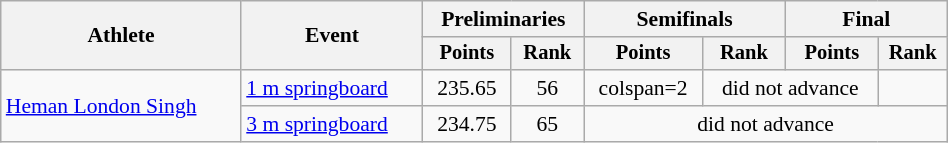<table class="wikitable" style="text-align:center; font-size:90%; width:50%;">
<tr>
<th rowspan=2>Athlete</th>
<th rowspan=2>Event</th>
<th colspan=2>Preliminaries</th>
<th colspan=2>Semifinals</th>
<th colspan=2>Final</th>
</tr>
<tr style="font-size:95%">
<th>Points</th>
<th>Rank</th>
<th>Points</th>
<th>Rank</th>
<th>Points</th>
<th>Rank</th>
</tr>
<tr>
<td align=left rowspan=2><a href='#'>Heman London Singh</a></td>
<td align=left><a href='#'>1 m springboard</a></td>
<td>235.65</td>
<td>56</td>
<td>colspan=2 </td>
<td colspan=2>did not advance</td>
</tr>
<tr>
<td align=left><a href='#'>3 m springboard</a></td>
<td>234.75</td>
<td>65</td>
<td colspan=4>did not advance</td>
</tr>
</table>
